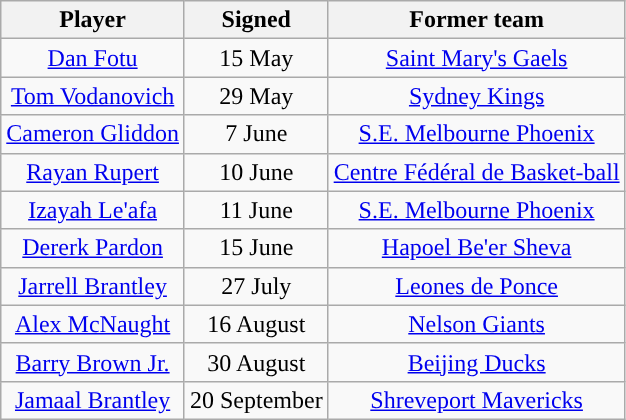<table class="wikitable sortable sortable" style="text-align: center">
<tr>
<th>Player</th>
<th>Signed</th>
<th>Former team</th>
</tr>
<tr>
<td><a href='#'>Dan Fotu</a></td>
<td>15 May</td>
<td><a href='#'>Saint Mary's Gaels</a></td>
</tr>
<tr>
<td><a href='#'>Tom Vodanovich</a></td>
<td>29 May</td>
<td><a href='#'>Sydney Kings</a></td>
</tr>
<tr>
<td><a href='#'>Cameron Gliddon</a></td>
<td>7 June</td>
<td><a href='#'>S.E. Melbourne Phoenix</a></td>
</tr>
<tr>
<td><a href='#'>Rayan Rupert</a></td>
<td>10 June</td>
<td><a href='#'>Centre Fédéral de Basket-ball</a></td>
</tr>
<tr>
<td><a href='#'>Izayah Le'afa</a></td>
<td>11 June</td>
<td><a href='#'>S.E. Melbourne Phoenix</a></td>
</tr>
<tr>
<td><a href='#'>Dererk Pardon</a></td>
<td>15 June</td>
<td><a href='#'>Hapoel Be'er Sheva</a></td>
</tr>
<tr>
<td><a href='#'>Jarrell Brantley</a></td>
<td>27 July</td>
<td><a href='#'>Leones de Ponce</a></td>
</tr>
<tr>
<td><a href='#'>Alex McNaught</a></td>
<td>16 August</td>
<td><a href='#'>Nelson Giants</a></td>
</tr>
<tr>
<td><a href='#'>Barry Brown Jr.</a></td>
<td>30 August</td>
<td><a href='#'>Beijing Ducks</a></td>
</tr>
<tr>
<td><a href='#'>Jamaal Brantley</a></td>
<td>20 September</td>
<td><a href='#'>Shreveport Mavericks</a></td>
</tr>
</table>
